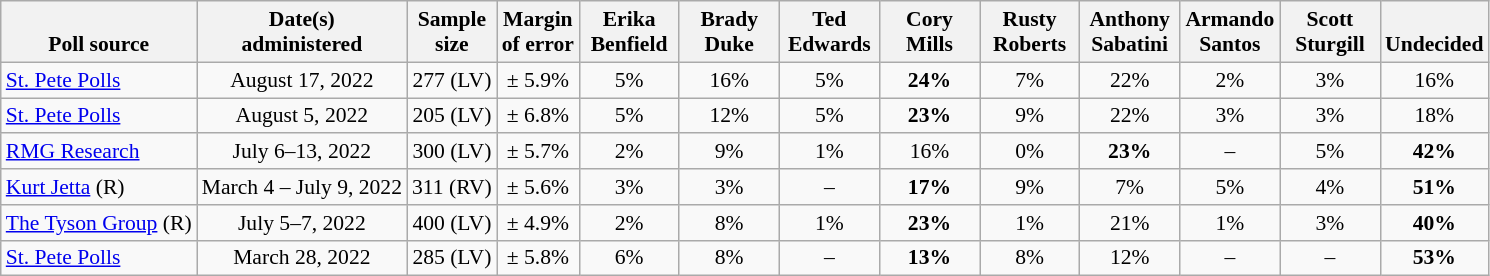<table class="wikitable" style="font-size:90%;text-align:center;">
<tr valign=bottom>
<th>Poll source</th>
<th>Date(s)<br>administered</th>
<th>Sample<br>size</th>
<th>Margin<br>of error</th>
<th style="width:60px;">Erika<br>Benfield</th>
<th style="width:60px;">Brady<br>Duke</th>
<th style="width:60px;">Ted<br>Edwards</th>
<th style="width:60px;">Cory<br>Mills</th>
<th style="width:60px;">Rusty<br>Roberts</th>
<th style="width:60px;">Anthony<br>Sabatini</th>
<th style="width:60px;">Armando<br>Santos</th>
<th style="width:60px;">Scott<br>Sturgill</th>
<th>Undecided</th>
</tr>
<tr>
<td style="text-align:left;"><a href='#'>St. Pete Polls</a></td>
<td>August 17, 2022</td>
<td>277 (LV)</td>
<td>± 5.9%</td>
<td>5%</td>
<td>16%</td>
<td>5%</td>
<td><strong>24%</strong></td>
<td>7%</td>
<td>22%</td>
<td>2%</td>
<td>3%</td>
<td>16%</td>
</tr>
<tr>
<td style="text-align:left;"><a href='#'>St. Pete Polls</a></td>
<td>August 5, 2022</td>
<td>205 (LV)</td>
<td>± 6.8%</td>
<td>5%</td>
<td>12%</td>
<td>5%</td>
<td><strong>23%</strong></td>
<td>9%</td>
<td>22%</td>
<td>3%</td>
<td>3%</td>
<td>18%</td>
</tr>
<tr>
<td style="text-align:left;"><a href='#'>RMG Research</a></td>
<td>July 6–13, 2022</td>
<td>300 (LV)</td>
<td>± 5.7%</td>
<td>2%</td>
<td>9%</td>
<td>1%</td>
<td>16%</td>
<td>0%</td>
<td><strong>23%</strong></td>
<td>–</td>
<td>5%</td>
<td><strong>42%</strong></td>
</tr>
<tr>
<td style="text-align:left;"><a href='#'>Kurt Jetta</a> (R)</td>
<td>March 4 – July 9, 2022</td>
<td>311 (RV)</td>
<td>± 5.6%</td>
<td>3%</td>
<td>3%</td>
<td>–</td>
<td><strong>17%</strong></td>
<td>9%</td>
<td>7%</td>
<td>5%</td>
<td>4%</td>
<td><strong>51%</strong></td>
</tr>
<tr>
<td style="text-align:left;"><a href='#'>The Tyson Group</a> (R)</td>
<td>July 5–7, 2022</td>
<td>400 (LV)</td>
<td>± 4.9%</td>
<td>2%</td>
<td>8%</td>
<td>1%</td>
<td><strong>23%</strong></td>
<td>1%</td>
<td>21%</td>
<td>1%</td>
<td>3%</td>
<td><strong>40%</strong></td>
</tr>
<tr>
<td style="text-align:left;"><a href='#'>St. Pete Polls</a></td>
<td>March 28, 2022</td>
<td>285 (LV)</td>
<td>± 5.8%</td>
<td>6%</td>
<td>8%</td>
<td>–</td>
<td><strong>13%</strong></td>
<td>8%</td>
<td>12%</td>
<td>–</td>
<td>–</td>
<td><strong>53%</strong></td>
</tr>
</table>
